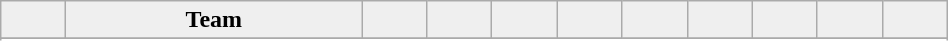<table class="wikitable" align="LEFT" style="margin:2em auto; font-size:100%; line-height:2,5em; width:50%">
<tr>
<td colspan=1 align="center" width=25 bgcolor=#EFEFEF><strong></strong></td>
<td colspan=1 align="center" width=140 bgcolor=#EFEFEF><strong>Team</strong></td>
<td colspan=1 align="center" width=25 bgcolor=#EFEFEF><strong></strong></td>
<td colspan=1 align="center" width=25 bgcolor=#EFEFEF><strong></strong></td>
<td colspan=1 align="center" width=25 bgcolor=#EFEFEF><strong></strong></td>
<td colspan=1 align="center" width=25 bgcolor=#EFEFEF><strong></strong></td>
<td colspan=1 align="center" width=25 bgcolor=#EFEFEF><strong></strong></td>
<td colspan=1 align="center" width=25 bgcolor=#EFEFEF><strong></strong></td>
<td colspan=1 align="center" width=25 bgcolor=#EFEFEF><strong></strong></td>
<td colspan=1 align="center" width=25 bgcolor=#EFEFEF><strong></strong></td>
<td colspan=1 align="center" width=25 bgcolor=#EFEFEF><strong></strong></td>
</tr>
<tr>
</tr>
<tr>
</tr>
<tr>
</tr>
<tr>
</tr>
<tr>
</tr>
</table>
